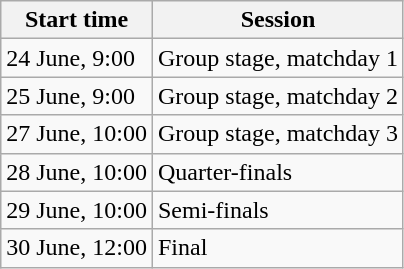<table class="wikitable">
<tr>
<th>Start time</th>
<th>Session</th>
</tr>
<tr>
<td>24 June, 9:00</td>
<td>Group stage, matchday 1</td>
</tr>
<tr>
<td>25 June, 9:00</td>
<td>Group stage, matchday 2</td>
</tr>
<tr>
<td>27 June, 10:00</td>
<td>Group stage, matchday 3</td>
</tr>
<tr>
<td>28 June, 10:00</td>
<td>Quarter-finals</td>
</tr>
<tr>
<td>29 June, 10:00</td>
<td>Semi-finals</td>
</tr>
<tr>
<td>30 June, 12:00</td>
<td>Final</td>
</tr>
</table>
